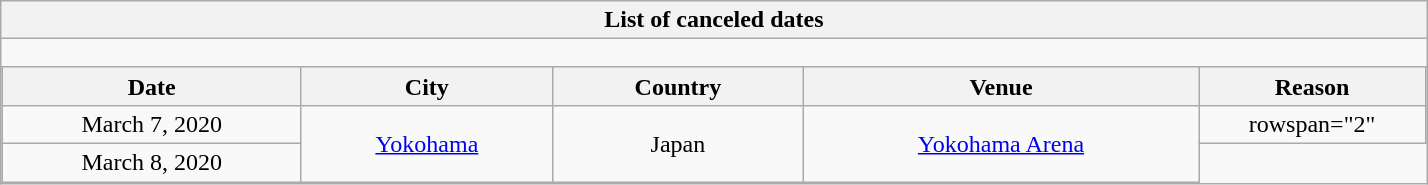<table class="wikitable collapsible collapsed">
<tr>
<th>List of canceled dates</th>
</tr>
<tr>
<td style="padding:0; border:none;"><br><table class="wikitable plainrowheaders" style="border:none; margin:0; width:100%; text-align:center;">
<tr>
<th scope="col" style="width:12em;">Date</th>
<th scope="col" style="width:10em;">City</th>
<th scope="col" style="width:10em;">Country</th>
<th scope="col" style="width:16em;">Venue</th>
<th scope="col" style="width:9em;">Reason</th>
</tr>
<tr>
<td>March 7, 2020</td>
<td rowspan="2"><a href='#'>Yokohama</a></td>
<td rowspan="2">Japan</td>
<td rowspan="2"><a href='#'>Yokohama Arena</a></td>
<td>rowspan="2" </td>
</tr>
<tr>
<td>March 8, 2020</td>
</tr>
</table>
</td>
</tr>
</table>
